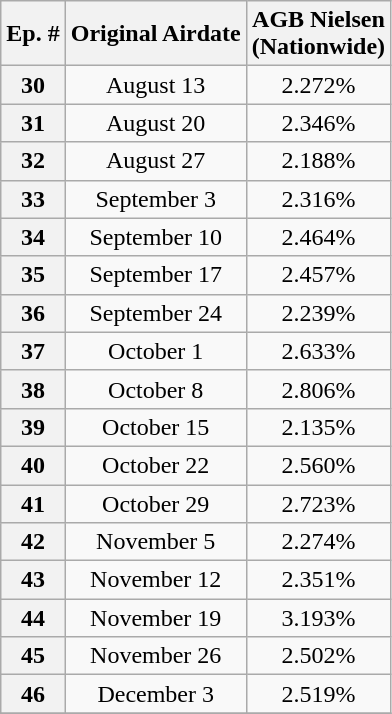<table class=wikitable style=text-align:center>
<tr>
<th>Ep. #</th>
<th>Original Airdate</th>
<th>AGB Nielsen<br>(Nationwide)<br></th>
</tr>
<tr>
<th>30</th>
<td>August 13</td>
<td>2.272%</td>
</tr>
<tr>
<th>31</th>
<td>August 20</td>
<td>2.346%</td>
</tr>
<tr>
<th>32</th>
<td>August 27</td>
<td>2.188%</td>
</tr>
<tr>
<th>33</th>
<td>September 3</td>
<td>2.316%</td>
</tr>
<tr>
<th>34</th>
<td>September 10</td>
<td>2.464%</td>
</tr>
<tr>
<th>35</th>
<td>September 17</td>
<td>2.457%</td>
</tr>
<tr>
<th>36</th>
<td>September 24</td>
<td>2.239%</td>
</tr>
<tr>
<th>37</th>
<td>October 1</td>
<td>2.633%</td>
</tr>
<tr>
<th>38</th>
<td>October 8</td>
<td>2.806%</td>
</tr>
<tr>
<th>39</th>
<td>October 15</td>
<td>2.135%</td>
</tr>
<tr>
<th>40</th>
<td>October 22</td>
<td>2.560%</td>
</tr>
<tr>
<th>41</th>
<td>October 29</td>
<td>2.723%</td>
</tr>
<tr>
<th>42</th>
<td>November 5</td>
<td>2.274%</td>
</tr>
<tr>
<th>43</th>
<td>November 12</td>
<td>2.351%</td>
</tr>
<tr>
<th>44</th>
<td>November 19</td>
<td>3.193%</td>
</tr>
<tr>
<th>45</th>
<td>November 26</td>
<td>2.502%</td>
</tr>
<tr>
<th>46</th>
<td>December 3</td>
<td>2.519%</td>
</tr>
<tr>
</tr>
</table>
